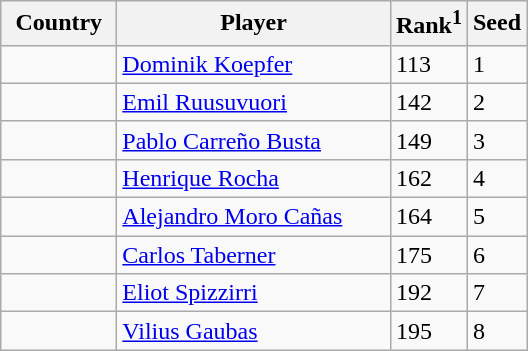<table class="sortable wikitable">
<tr>
<th width="70">Country</th>
<th width="175">Player</th>
<th>Rank<sup>1</sup></th>
<th>Seed</th>
</tr>
<tr>
<td></td>
<td><a href='#'>Dominik Koepfer</a></td>
<td>113</td>
<td>1</td>
</tr>
<tr>
<td></td>
<td><a href='#'>Emil Ruusuvuori</a></td>
<td>142</td>
<td>2</td>
</tr>
<tr>
<td></td>
<td><a href='#'>Pablo Carreño Busta</a></td>
<td>149</td>
<td>3</td>
</tr>
<tr>
<td></td>
<td><a href='#'>Henrique Rocha</a></td>
<td>162</td>
<td>4</td>
</tr>
<tr>
<td></td>
<td><a href='#'>Alejandro Moro Cañas</a></td>
<td>164</td>
<td>5</td>
</tr>
<tr>
<td></td>
<td><a href='#'>Carlos Taberner</a></td>
<td>175</td>
<td>6</td>
</tr>
<tr>
<td></td>
<td><a href='#'>Eliot Spizzirri</a></td>
<td>192</td>
<td>7</td>
</tr>
<tr>
<td></td>
<td><a href='#'>Vilius Gaubas</a></td>
<td>195</td>
<td>8</td>
</tr>
</table>
